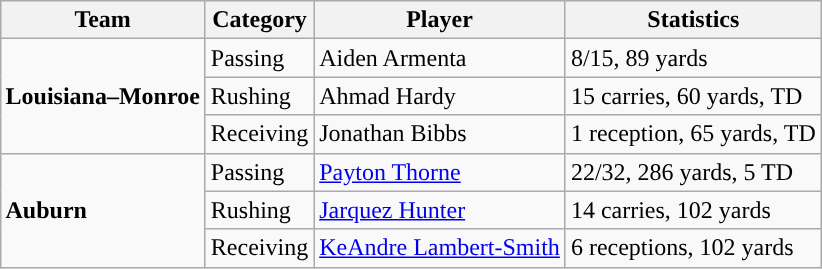<table class="wikitable" style="float: right;">
<tr>
<th>Team</th>
<th>Category</th>
<th>Player</th>
<th>Statistics</th>
</tr>
<tr>
<td rowspan=3><strong>Louisiana–Monroe</strong></td>
<td>Passing</td>
<td>Aiden Armenta</td>
<td>8/15, 89 yards</td>
</tr>
<tr>
<td>Rushing</td>
<td>Ahmad Hardy</td>
<td>15 carries, 60 yards, TD</td>
</tr>
<tr>
<td>Receiving</td>
<td>Jonathan Bibbs</td>
<td>1 reception, 65 yards, TD</td>
</tr>
<tr>
<td rowspan=3><strong>Auburn</strong></td>
<td>Passing</td>
<td><a href='#'>Payton Thorne</a></td>
<td>22/32, 286 yards, 5 TD</td>
</tr>
<tr>
<td>Rushing</td>
<td><a href='#'>Jarquez Hunter</a></td>
<td>14 carries, 102 yards</td>
</tr>
<tr>
<td>Receiving</td>
<td><a href='#'>KeAndre Lambert-Smith</a></td>
<td>6 receptions, 102 yards</td>
</tr>
</table>
